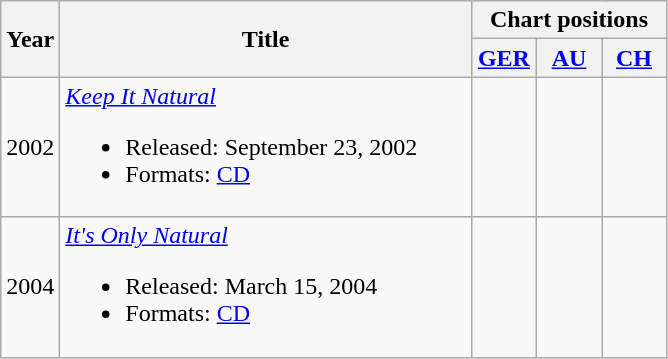<table class="wikitable">
<tr>
<th style="width:2px;;" rowspan="2">Year</th>
<th style="width:267px;" rowspan="2">Title</th>
<th colspan="3">Chart positions</th>
</tr>
<tr>
<th style="width:36px;"><a href='#'>GER</a></th>
<th style="width:36px;"><a href='#'>AU</a></th>
<th style="width:36px;"><a href='#'>CH</a></th>
</tr>
<tr>
<td>2002</td>
<td><em><a href='#'>Keep It Natural</a></em><br><ul><li>Released: September 23, 2002</li><li>Formats: <a href='#'>CD</a></li></ul></td>
<td></td>
<td></td>
<td></td>
</tr>
<tr>
<td>2004</td>
<td><em><a href='#'>It's Only Natural</a></em><br><ul><li>Released: March 15, 2004</li><li>Formats: <a href='#'>CD</a></li></ul></td>
<td></td>
<td></td>
<td></td>
</tr>
</table>
